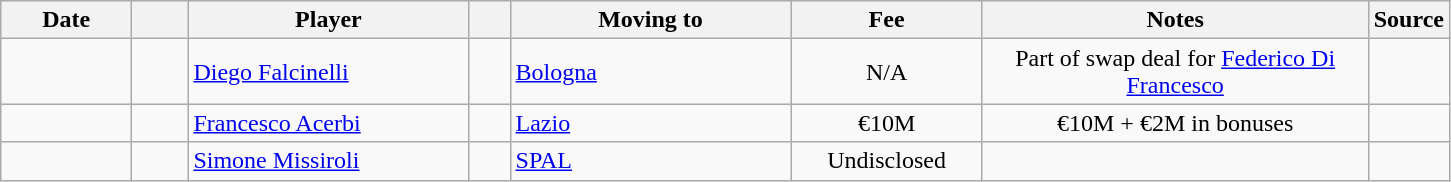<table class="wikitable sortable">
<tr>
<th style="width:80px;">Date</th>
<th style="width:30px;"></th>
<th style="width:180px;">Player</th>
<th style="width:20px;"></th>
<th style="width:180px;">Moving to</th>
<th style="width:120px;" class="unsortable">Fee</th>
<th style="width:250px;" class="unsortable">Notes</th>
<th style="width:20px;">Source</th>
</tr>
<tr>
<td></td>
<td align=center></td>
<td> <a href='#'>Diego Falcinelli</a></td>
<td align=center></td>
<td> <a href='#'>Bologna</a></td>
<td align=center>N/A</td>
<td align=center>Part of swap deal for <a href='#'>Federico Di Francesco</a></td>
<td></td>
</tr>
<tr>
<td></td>
<td align=center></td>
<td> <a href='#'>Francesco Acerbi</a></td>
<td align=center></td>
<td> <a href='#'>Lazio</a></td>
<td align=center>€10M</td>
<td align=center>€10M + €2M in bonuses</td>
<td></td>
</tr>
<tr>
<td></td>
<td align=center></td>
<td> <a href='#'>Simone Missiroli</a></td>
<td align=center></td>
<td> <a href='#'>SPAL</a></td>
<td align=center>Undisclosed</td>
<td align=center></td>
<td></td>
</tr>
</table>
